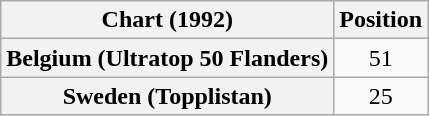<table class="wikitable plainrowheaders" style="text-align:center">
<tr>
<th>Chart (1992)</th>
<th>Position</th>
</tr>
<tr>
<th scope="row">Belgium (Ultratop 50 Flanders)</th>
<td>51</td>
</tr>
<tr>
<th scope="row">Sweden (Topplistan)</th>
<td>25</td>
</tr>
</table>
